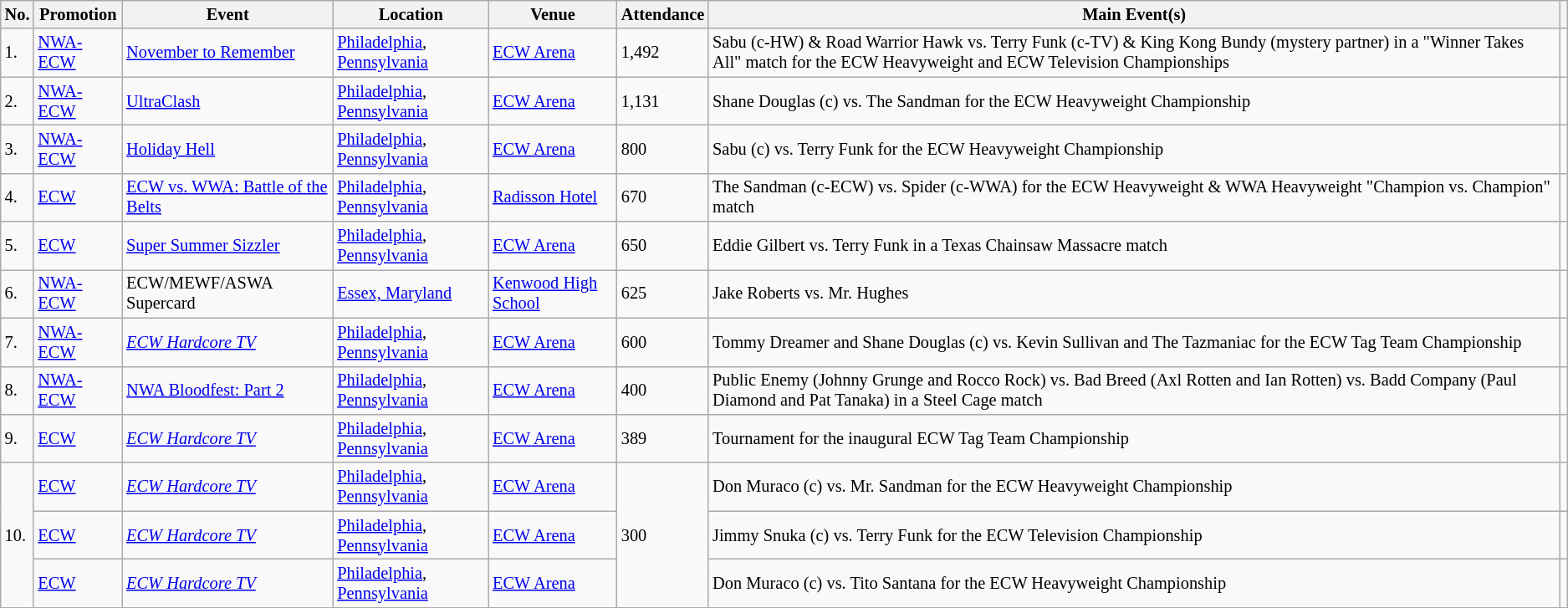<table class="wikitable sortable" style="font-size:85%;">
<tr>
<th>No.</th>
<th>Promotion</th>
<th>Event</th>
<th>Location</th>
<th>Venue</th>
<th>Attendance</th>
<th class=unsortable>Main Event(s)</th>
<th class=unsortable></th>
</tr>
<tr>
<td>1.</td>
<td><a href='#'>NWA-ECW</a></td>
<td><a href='#'>November to Remember</a> <br> </td>
<td><a href='#'>Philadelphia</a>, <a href='#'>Pennsylvania</a></td>
<td><a href='#'>ECW Arena</a></td>
<td>1,492</td>
<td>Sabu (c-HW) & Road Warrior Hawk vs. Terry Funk (c-TV) & King Kong Bundy (mystery partner) in a "Winner Takes All" match for the ECW Heavyweight and ECW Television Championships</td>
<td></td>
</tr>
<tr>
<td>2.</td>
<td><a href='#'>NWA-ECW</a></td>
<td><a href='#'>UltraClash</a> <br> </td>
<td><a href='#'>Philadelphia</a>, <a href='#'>Pennsylvania</a></td>
<td><a href='#'>ECW Arena</a></td>
<td>1,131</td>
<td>Shane Douglas (c) vs. The Sandman for the ECW Heavyweight Championship</td>
<td></td>
</tr>
<tr>
<td>3.</td>
<td><a href='#'>NWA-ECW</a></td>
<td><a href='#'>Holiday Hell</a> <br> </td>
<td><a href='#'>Philadelphia</a>, <a href='#'>Pennsylvania</a></td>
<td><a href='#'>ECW Arena</a></td>
<td>800</td>
<td>Sabu (c) vs. Terry Funk for the ECW Heavyweight Championship</td>
<td></td>
</tr>
<tr>
<td>4.</td>
<td><a href='#'>ECW</a></td>
<td><a href='#'>ECW vs. WWA: Battle of the Belts</a> <br> </td>
<td><a href='#'>Philadelphia</a>, <a href='#'>Pennsylvania</a></td>
<td><a href='#'>Radisson Hotel</a></td>
<td>670</td>
<td>The Sandman (c-ECW) vs. Spider (c-WWA) for the ECW Heavyweight & WWA Heavyweight "Champion vs. Champion" match</td>
<td></td>
</tr>
<tr>
<td>5.</td>
<td><a href='#'>ECW</a></td>
<td><a href='#'>Super Summer Sizzler</a> <br> </td>
<td><a href='#'>Philadelphia</a>, <a href='#'>Pennsylvania</a></td>
<td><a href='#'>ECW Arena</a></td>
<td>650</td>
<td>Eddie Gilbert vs. Terry Funk in a Texas Chainsaw Massacre match</td>
<td></td>
</tr>
<tr>
<td>6.</td>
<td><a href='#'>NWA-ECW</a></td>
<td>ECW/MEWF/ASWA Supercard <br> </td>
<td><a href='#'>Essex, Maryland</a></td>
<td><a href='#'>Kenwood High School</a></td>
<td>625</td>
<td>Jake Roberts vs. Mr. Hughes</td>
<td></td>
</tr>
<tr>
<td>7.</td>
<td><a href='#'>NWA-ECW</a></td>
<td><em><a href='#'>ECW Hardcore TV</a></em> <br> </td>
<td><a href='#'>Philadelphia</a>, <a href='#'>Pennsylvania</a></td>
<td><a href='#'>ECW Arena</a></td>
<td>600</td>
<td>Tommy Dreamer and Shane Douglas (c) vs. Kevin Sullivan and The Tazmaniac for the ECW Tag Team Championship</td>
<td></td>
</tr>
<tr>
<td>8.</td>
<td><a href='#'>NWA-ECW</a></td>
<td><a href='#'>NWA Bloodfest: Part 2</a> <br> </td>
<td><a href='#'>Philadelphia</a>, <a href='#'>Pennsylvania</a></td>
<td><a href='#'>ECW Arena</a></td>
<td>400</td>
<td>Public Enemy (Johnny Grunge and Rocco Rock) vs. Bad Breed (Axl Rotten and Ian Rotten) vs. Badd Company (Paul Diamond and Pat Tanaka) in a Steel Cage match</td>
<td></td>
</tr>
<tr>
<td>9.</td>
<td><a href='#'>ECW</a></td>
<td><em><a href='#'>ECW Hardcore TV</a></em> <br> </td>
<td><a href='#'>Philadelphia</a>, <a href='#'>Pennsylvania</a></td>
<td><a href='#'>ECW Arena</a></td>
<td>389</td>
<td>Tournament for the inaugural ECW Tag Team Championship</td>
<td></td>
</tr>
<tr>
<td rowspan=3>10.</td>
<td><a href='#'>ECW</a></td>
<td><em><a href='#'>ECW Hardcore TV</a></em> <br> </td>
<td><a href='#'>Philadelphia</a>, <a href='#'>Pennsylvania</a></td>
<td><a href='#'>ECW Arena</a></td>
<td rowspan=3>300</td>
<td>Don Muraco (c) vs. Mr. Sandman for the ECW Heavyweight Championship</td>
<td></td>
</tr>
<tr>
<td><a href='#'>ECW</a></td>
<td><em><a href='#'>ECW Hardcore TV</a></em> <br> </td>
<td><a href='#'>Philadelphia</a>, <a href='#'>Pennsylvania</a></td>
<td><a href='#'>ECW Arena</a></td>
<td>Jimmy Snuka (c) vs. Terry Funk for the ECW Television Championship</td>
<td></td>
</tr>
<tr>
<td><a href='#'>ECW</a></td>
<td><em><a href='#'>ECW Hardcore TV</a></em> <br> </td>
<td><a href='#'>Philadelphia</a>, <a href='#'>Pennsylvania</a></td>
<td><a href='#'>ECW Arena</a></td>
<td>Don Muraco (c) vs. Tito Santana for the ECW Heavyweight Championship</td>
<td></td>
</tr>
</table>
